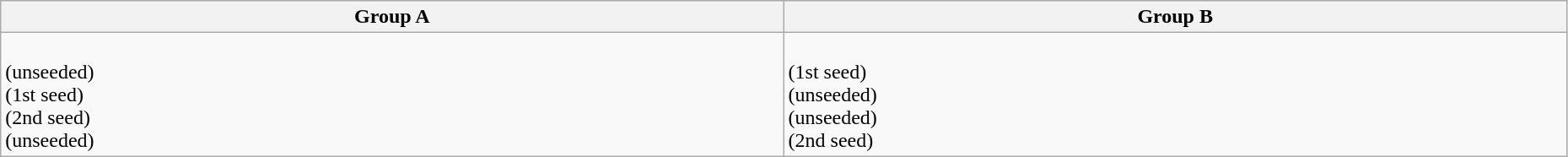<table class="wikitable" width=98%>
<tr>
<th width=20%>Group A</th>
<th width=20%>Group B</th>
</tr>
<tr>
<td><br> (unseeded)<br>
 (1st seed)<br>
 (2nd seed)<br>
 (unseeded)<br></td>
<td><br> (1st seed)<br>
 (unseeded)<br>
 (unseeded)<br>
 (2nd seed)<br></td>
</tr>
</table>
